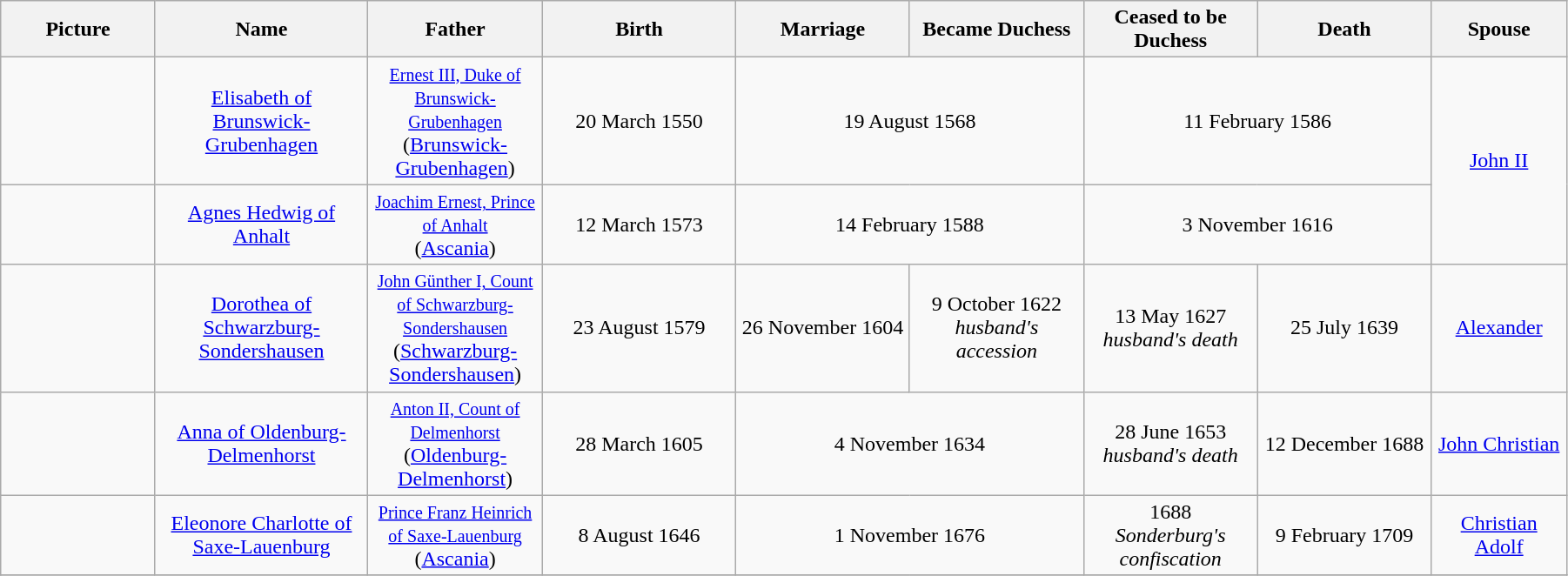<table width=95% class="wikitable">
<tr>
<th width = "8%">Picture</th>
<th width = "11%">Name</th>
<th width = "9%">Father</th>
<th width = "10%">Birth</th>
<th width = "9%">Marriage</th>
<th width = "9%">Became Duchess</th>
<th width = "9%">Ceased to be Duchess</th>
<th width = "9%">Death</th>
<th width = "7%">Spouse</th>
</tr>
<tr>
<td align="center"></td>
<td align="center"><a href='#'>Elisabeth of Brunswick-Grubenhagen</a></td>
<td align="center"><small><a href='#'>Ernest III, Duke of Brunswick-Grubenhagen</a></small><br>(<a href='#'>Brunswick-Grubenhagen</a>)</td>
<td align="center">20 March 1550</td>
<td align="center" colspan="2">19 August 1568</td>
<td align="center" colspan="2">11 February 1586</td>
<td align="center" rowspan="2"><a href='#'>John II</a></td>
</tr>
<tr>
<td align="center"></td>
<td align="center"><a href='#'>Agnes Hedwig of Anhalt</a></td>
<td align="center"><small><a href='#'>Joachim Ernest, Prince of Anhalt</a></small><br>(<a href='#'>Ascania</a>)</td>
<td align="center">12 March 1573</td>
<td align="center" colspan="2">14 February 1588</td>
<td align="center" colspan="2">3 November 1616</td>
</tr>
<tr>
<td align="center"></td>
<td align="center"><a href='#'>Dorothea of Schwarzburg-Sondershausen</a></td>
<td align="center"><small><a href='#'>John Günther I, Count of Schwarzburg-Sondershausen</a></small><br>(<a href='#'>Schwarzburg-Sondershausen</a>)</td>
<td align="center">23 August 1579</td>
<td align="center">26 November 1604</td>
<td align="center">9 October 1622<br><em>husband's accession</em></td>
<td align="center">13 May 1627<br><em>husband's death</em></td>
<td align="center">25 July 1639</td>
<td align="center"><a href='#'>Alexander</a></td>
</tr>
<tr>
<td align="center"></td>
<td align="center"><a href='#'>Anna of Oldenburg-Delmenhorst</a><br></td>
<td align="center"><small><a href='#'>Anton II, Count of Delmenhorst</a></small><br>(<a href='#'>Oldenburg-Delmenhorst</a>)</td>
<td align="center">28 March 1605</td>
<td align="center" colspan="2">4 November 1634</td>
<td align="center">28 June 1653<br><em>husband's death</em></td>
<td align="center">12 December 1688</td>
<td align="center"><a href='#'>John Christian</a></td>
</tr>
<tr>
<td align="center"></td>
<td align="center"><a href='#'>Eleonore Charlotte of Saxe-Lauenburg</a><br></td>
<td align="center"><small><a href='#'>Prince Franz Heinrich of Saxe-Lauenburg</a></small><br>(<a href='#'>Ascania</a>)</td>
<td align="center">8 August 1646</td>
<td align="center" colspan="2">1 November 1676</td>
<td align="center">1688<br><em>Sonderburg's confiscation</em></td>
<td align="center">9 February 1709</td>
<td align="center"><a href='#'>Christian Adolf</a></td>
</tr>
<tr>
</tr>
</table>
